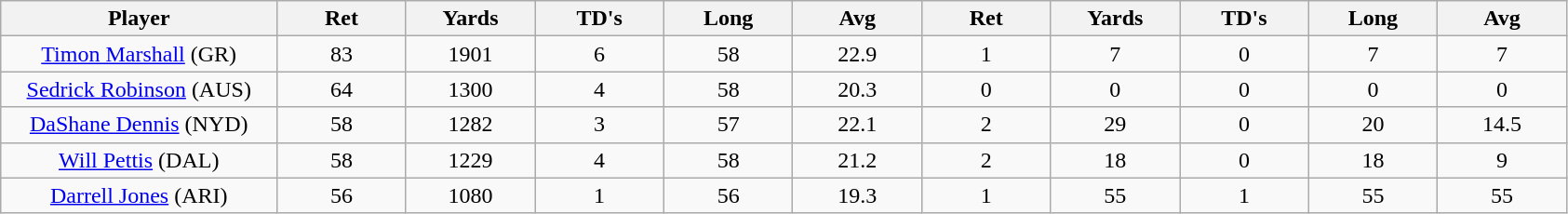<table class="wikitable sortable">
<tr>
<th bgcolor="#DDDDFF" width="15%">Player</th>
<th bgcolor="#DDDDFF" width="7%">Ret</th>
<th bgcolor="#DDDDFF" width="7%">Yards</th>
<th bgcolor="#DDDDFF" width="7%">TD's</th>
<th bgcolor="#DDDDFF" width="7%">Long</th>
<th bgcolor="#DDDDFF" width="7%">Avg</th>
<th bgcolor="#DDDDFF" width="7%">Ret</th>
<th bgcolor="#DDDDFF" width="7%">Yards</th>
<th bgcolor="#DDDDFF" width="7%">TD's</th>
<th bgcolor="#DDDDFF" width="7%">Long</th>
<th bgcolor="#DDDDFF" width="7%">Avg</th>
</tr>
<tr align="center">
<td><a href='#'>Timon Marshall</a> (GR)</td>
<td>83</td>
<td>1901</td>
<td>6</td>
<td>58</td>
<td>22.9</td>
<td>1</td>
<td>7</td>
<td>0</td>
<td>7</td>
<td>7</td>
</tr>
<tr align="center">
<td><a href='#'>Sedrick Robinson</a> (AUS)</td>
<td>64</td>
<td>1300</td>
<td>4</td>
<td>58</td>
<td>20.3</td>
<td>0</td>
<td>0</td>
<td>0</td>
<td>0</td>
<td>0</td>
</tr>
<tr align="center">
<td><a href='#'>DaShane Dennis</a> (NYD)</td>
<td>58</td>
<td>1282</td>
<td>3</td>
<td>57</td>
<td>22.1</td>
<td>2</td>
<td>29</td>
<td>0</td>
<td>20</td>
<td>14.5</td>
</tr>
<tr align="center">
<td><a href='#'>Will Pettis</a> (DAL)</td>
<td>58</td>
<td>1229</td>
<td>4</td>
<td>58</td>
<td>21.2</td>
<td>2</td>
<td>18</td>
<td>0</td>
<td>18</td>
<td>9</td>
</tr>
<tr align="center">
<td><a href='#'>Darrell Jones</a> (ARI)</td>
<td>56</td>
<td>1080</td>
<td>1</td>
<td>56</td>
<td>19.3</td>
<td>1</td>
<td>55</td>
<td>1</td>
<td>55</td>
<td>55</td>
</tr>
</table>
